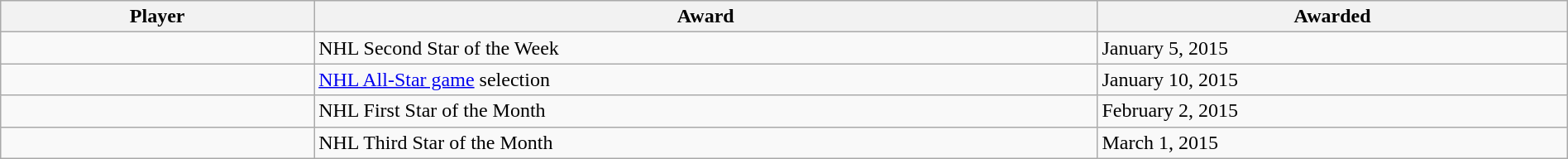<table class="wikitable sortable" style="width:100%;">
<tr>
<th style="width:20%;">Player</th>
<th style="width:50%;">Award</th>
<th style="width:30%;" data-sort-type="date">Awarded</th>
</tr>
<tr>
<td></td>
<td>NHL Second Star of the Week</td>
<td>January 5, 2015</td>
</tr>
<tr>
<td></td>
<td><a href='#'>NHL All-Star game</a> selection</td>
<td>January 10, 2015</td>
</tr>
<tr>
<td></td>
<td>NHL First Star of the Month</td>
<td>February 2, 2015</td>
</tr>
<tr>
<td></td>
<td>NHL Third Star of the Month</td>
<td>March 1, 2015</td>
</tr>
</table>
